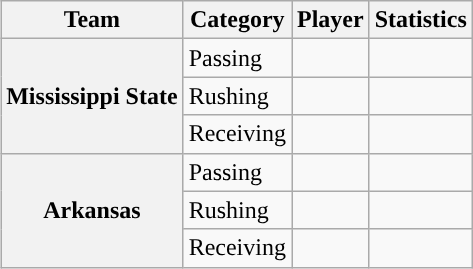<table class="wikitable" style="float:right">
<tr>
<th>Team</th>
<th>Category</th>
<th>Player</th>
<th>Statistics</th>
</tr>
<tr>
<th rowspan=3>Mississippi State</th>
<td>Passing</td>
<td></td>
<td></td>
</tr>
<tr>
<td>Rushing</td>
<td></td>
<td></td>
</tr>
<tr>
<td>Receiving</td>
<td></td>
<td></td>
</tr>
<tr>
<th rowspan=3>Arkansas</th>
<td>Passing</td>
<td></td>
<td></td>
</tr>
<tr>
<td>Rushing</td>
<td></td>
<td></td>
</tr>
<tr>
<td>Receiving</td>
<td></td>
<td></td>
</tr>
</table>
